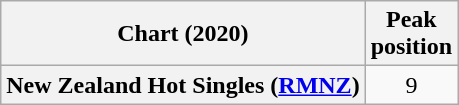<table class="wikitable sortable plainrowheaders" style="text-align:center">
<tr>
<th scope="col">Chart (2020)</th>
<th scope="col">Peak<br>position</th>
</tr>
<tr>
<th scope="row">New Zealand Hot Singles (<a href='#'>RMNZ</a>)</th>
<td>9</td>
</tr>
</table>
